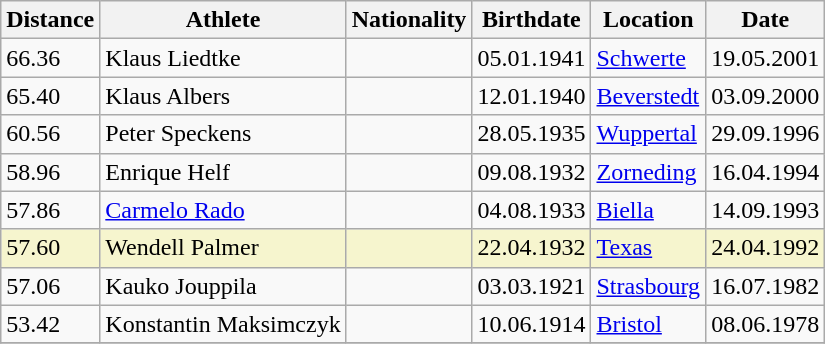<table class="wikitable">
<tr>
<th>Distance</th>
<th>Athlete</th>
<th>Nationality</th>
<th>Birthdate</th>
<th>Location</th>
<th>Date</th>
</tr>
<tr>
<td>66.36</td>
<td>Klaus Liedtke</td>
<td></td>
<td>05.01.1941</td>
<td><a href='#'>Schwerte</a></td>
<td>19.05.2001</td>
</tr>
<tr>
<td>65.40</td>
<td>Klaus Albers</td>
<td></td>
<td>12.01.1940</td>
<td><a href='#'>Beverstedt</a></td>
<td>03.09.2000</td>
</tr>
<tr>
<td>60.56</td>
<td>Peter Speckens</td>
<td></td>
<td>28.05.1935</td>
<td><a href='#'>Wuppertal</a></td>
<td>29.09.1996</td>
</tr>
<tr>
<td>58.96</td>
<td>Enrique Helf</td>
<td></td>
<td>09.08.1932</td>
<td><a href='#'>Zorneding</a></td>
<td>16.04.1994</td>
</tr>
<tr>
<td>57.86</td>
<td><a href='#'>Carmelo Rado</a></td>
<td></td>
<td>04.08.1933</td>
<td><a href='#'>Biella</a></td>
<td>14.09.1993</td>
</tr>
<tr bgcolor=#f6F5CE>
<td>57.60</td>
<td>Wendell Palmer</td>
<td></td>
<td>22.04.1932</td>
<td><a href='#'>Texas</a></td>
<td>24.04.1992</td>
</tr>
<tr>
<td>57.06</td>
<td>Kauko Jouppila</td>
<td></td>
<td>03.03.1921</td>
<td><a href='#'>Strasbourg</a></td>
<td>16.07.1982</td>
</tr>
<tr>
<td>53.42</td>
<td>Konstantin Maksimczyk</td>
<td></td>
<td>10.06.1914</td>
<td><a href='#'>Bristol</a></td>
<td>08.06.1978</td>
</tr>
<tr>
</tr>
</table>
